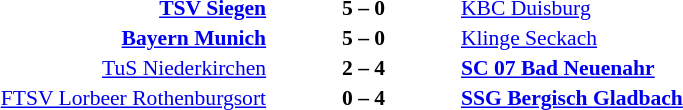<table width=100% cellspacing=1>
<tr>
<th width=25%></th>
<th width=10%></th>
<th width=25%></th>
<th></th>
</tr>
<tr style=font-size:90%>
<td align=right><strong><a href='#'>TSV Siegen</a></strong></td>
<td align=center><strong>5 – 0</strong></td>
<td><a href='#'>KBC Duisburg</a></td>
</tr>
<tr style=font-size:90%>
<td align=right><strong><a href='#'>Bayern Munich</a></strong></td>
<td align=center><strong>5 – 0</strong></td>
<td><a href='#'>Klinge Seckach</a></td>
</tr>
<tr style=font-size:90%>
<td align=right><a href='#'>TuS Niederkirchen</a></td>
<td align=center><strong>2 – 4</strong></td>
<td><strong><a href='#'>SC 07 Bad Neuenahr</a></strong></td>
</tr>
<tr style=font-size:90%>
<td align=right><a href='#'>FTSV Lorbeer Rothenburgsort</a></td>
<td align=center><strong>0 – 4</strong></td>
<td><strong><a href='#'>SSG Bergisch Gladbach</a></strong></td>
</tr>
</table>
